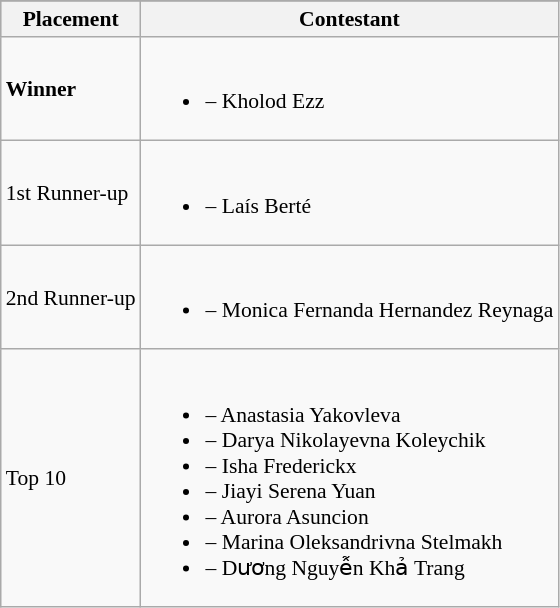<table class="wikitable sortable" style="font-size: 90%;" border="2" cellpadding="4" background: #f9f9f9;>
<tr align="center">
</tr>
<tr bgcolor="#CCCCCC" align="center">
<th>Placement</th>
<th>Contestant</th>
</tr>
<tr>
<td><strong>Winner</strong></td>
<td><br><ul><li> – Kholod Ezz</li></ul></td>
</tr>
<tr>
<td>1st Runner-up</td>
<td><br><ul><li> – Laís Berté</li></ul></td>
</tr>
<tr>
<td>2nd Runner-up</td>
<td><br><ul><li> – Monica Fernanda Hernandez Reynaga</li></ul></td>
</tr>
<tr>
<td>Top 10</td>
<td><br><ul><li> – Anastasia Yakovleva</li><li> – Darya Nikolayevna Koleychik</li><li> – Isha Frederickx</li><li> – Jiayi Serena Yuan</li><li> – Aurora Asuncion</li><li> – Marina Oleksandrivna Stelmakh</li><li> – Dương Nguyễn Khả Trang</li></ul></td>
</tr>
</table>
